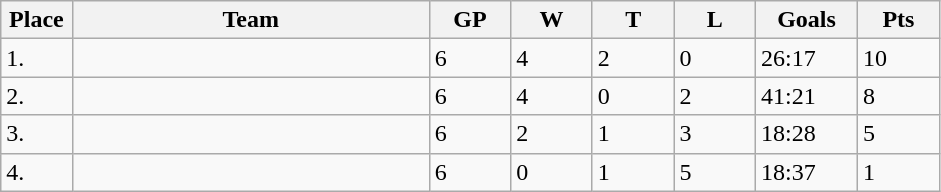<table class="wikitable width:55%; font-size:95%">
<tr>
<th width="7%">Place</th>
<th width="35%">Team</th>
<th width="8%">GP</th>
<th width="8%">W</th>
<th width="8%">T</th>
<th width="8%">L</th>
<th width="10%">Goals</th>
<th width="8%">Pts</th>
</tr>
<tr>
<td>1.</td>
<td style="text-align:left"></td>
<td>6</td>
<td>4</td>
<td>2</td>
<td>0</td>
<td>26:17</td>
<td>10</td>
</tr>
<tr>
<td>2.</td>
<td style="text-align:left"></td>
<td>6</td>
<td>4</td>
<td>0</td>
<td>2</td>
<td>41:21</td>
<td>8</td>
</tr>
<tr>
<td>3.</td>
<td style="text-align:left"></td>
<td>6</td>
<td>2</td>
<td>1</td>
<td>3</td>
<td>18:28</td>
<td>5</td>
</tr>
<tr>
<td>4.</td>
<td style="text-align:left"></td>
<td>6</td>
<td>0</td>
<td>1</td>
<td>5</td>
<td>18:37</td>
<td>1</td>
</tr>
</table>
